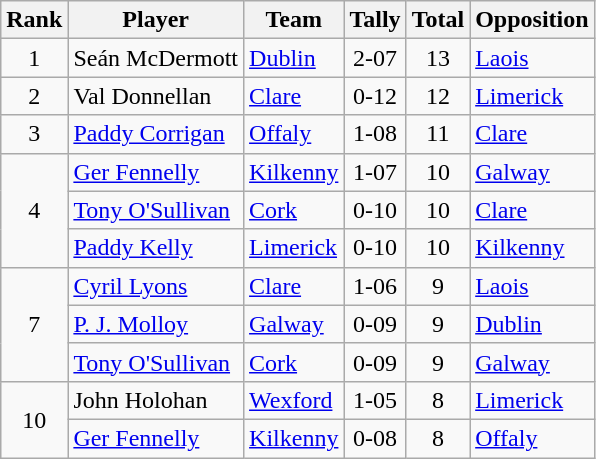<table class="wikitable">
<tr>
<th>Rank</th>
<th>Player</th>
<th>Team</th>
<th>Tally</th>
<th>Total</th>
<th>Opposition</th>
</tr>
<tr>
<td rowspan=1 align=center>1</td>
<td>Seán McDermott</td>
<td><a href='#'>Dublin</a></td>
<td align=center>2-07</td>
<td align=center>13</td>
<td><a href='#'>Laois</a></td>
</tr>
<tr>
<td rowspan=1 align=center>2</td>
<td>Val Donnellan</td>
<td><a href='#'>Clare</a></td>
<td align=center>0-12</td>
<td align=center>12</td>
<td><a href='#'>Limerick</a></td>
</tr>
<tr>
<td rowspan=1 align=center>3</td>
<td><a href='#'>Paddy Corrigan</a></td>
<td><a href='#'>Offaly</a></td>
<td align=center>1-08</td>
<td align=center>11</td>
<td><a href='#'>Clare</a></td>
</tr>
<tr>
<td rowspan=3 align=center>4</td>
<td><a href='#'>Ger Fennelly</a></td>
<td><a href='#'>Kilkenny</a></td>
<td align=center>1-07</td>
<td align=center>10</td>
<td><a href='#'>Galway</a></td>
</tr>
<tr>
<td><a href='#'>Tony O'Sullivan</a></td>
<td><a href='#'>Cork</a></td>
<td align=center>0-10</td>
<td align=center>10</td>
<td><a href='#'>Clare</a></td>
</tr>
<tr>
<td><a href='#'>Paddy Kelly</a></td>
<td><a href='#'>Limerick</a></td>
<td align=center>0-10</td>
<td align=center>10</td>
<td><a href='#'>Kilkenny</a></td>
</tr>
<tr>
<td rowspan=3 align=center>7</td>
<td><a href='#'>Cyril Lyons</a></td>
<td><a href='#'>Clare</a></td>
<td align=center>1-06</td>
<td align=center>9</td>
<td><a href='#'>Laois</a></td>
</tr>
<tr>
<td><a href='#'>P. J. Molloy</a></td>
<td><a href='#'>Galway</a></td>
<td align=center>0-09</td>
<td align=center>9</td>
<td><a href='#'>Dublin</a></td>
</tr>
<tr>
<td><a href='#'>Tony O'Sullivan</a></td>
<td><a href='#'>Cork</a></td>
<td align=center>0-09</td>
<td align=center>9</td>
<td><a href='#'>Galway</a></td>
</tr>
<tr>
<td rowspan=2 align=center>10</td>
<td>John Holohan</td>
<td><a href='#'>Wexford</a></td>
<td align=center>1-05</td>
<td align=center>8</td>
<td><a href='#'>Limerick</a></td>
</tr>
<tr>
<td><a href='#'>Ger Fennelly</a></td>
<td><a href='#'>Kilkenny</a></td>
<td align=center>0-08</td>
<td align=center>8</td>
<td><a href='#'>Offaly</a></td>
</tr>
</table>
